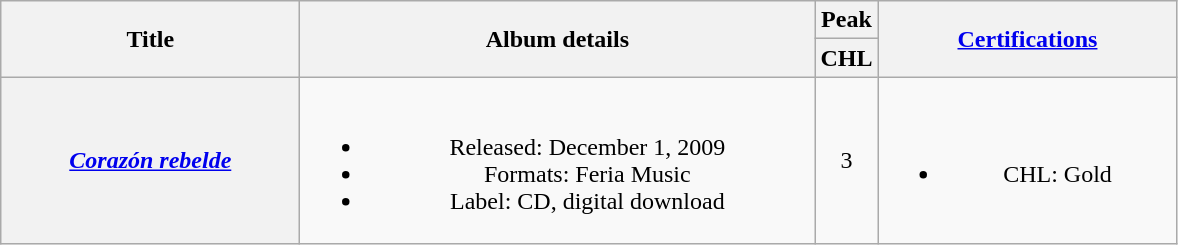<table class="wikitable plainrowheaders" style="text-align:center;">
<tr>
<th rowspan="2" scope="col" style="width:12em;">Title</th>
<th rowspan="2" scope="col" style="width:21em;">Album details</th>
<th>Peak</th>
<th rowspan="2" scope="col" style="width:12em;"><a href='#'>Certifications</a></th>
</tr>
<tr>
<th>CHL</th>
</tr>
<tr>
<th scope="row"><em><a href='#'>Corazón rebelde</a></em></th>
<td><br><ul><li>Released: December 1, 2009</li><li>Formats: Feria Music</li><li>Label: CD, digital download</li></ul></td>
<td>3</td>
<td><br><ul><li>CHL: Gold</li></ul></td>
</tr>
</table>
